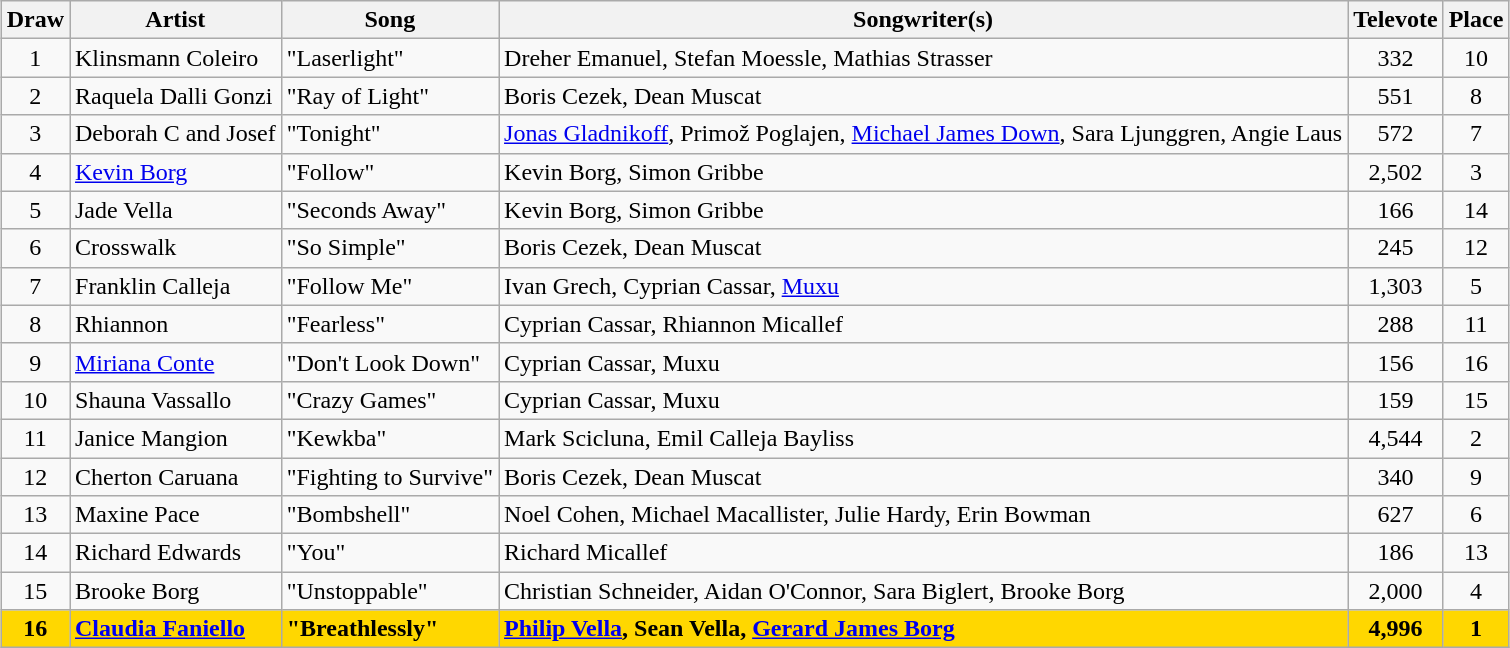<table class="sortable wikitable" style="margin: 1em auto 1em auto; text-align:center">
<tr>
<th>Draw</th>
<th>Artist</th>
<th>Song</th>
<th>Songwriter(s)</th>
<th>Televote</th>
<th>Place</th>
</tr>
<tr>
<td>1</td>
<td align="left">Klinsmann Coleiro</td>
<td align="left">"Laserlight"</td>
<td align="left">Dreher Emanuel, Stefan Moessle, Mathias Strasser</td>
<td>332</td>
<td>10</td>
</tr>
<tr>
<td>2</td>
<td align="left">Raquela Dalli Gonzi</td>
<td align="left">"Ray of Light"</td>
<td align="left">Boris Cezek, Dean Muscat</td>
<td>551</td>
<td>8</td>
</tr>
<tr>
<td>3</td>
<td align="left">Deborah C and Josef</td>
<td align="left">"Tonight"</td>
<td align="left"><a href='#'>Jonas Gladnikoff</a>, Primož Poglajen, <a href='#'>Michael James Down</a>, Sara Ljunggren, Angie Laus</td>
<td>572</td>
<td>7</td>
</tr>
<tr>
<td>4</td>
<td align="left"><a href='#'>Kevin Borg</a></td>
<td align="left">"Follow"</td>
<td align="left">Kevin Borg, Simon Gribbe</td>
<td>2,502</td>
<td>3</td>
</tr>
<tr>
<td>5</td>
<td align="left">Jade Vella</td>
<td align="left">"Seconds Away"</td>
<td align="left">Kevin Borg, Simon Gribbe</td>
<td>166</td>
<td>14</td>
</tr>
<tr>
<td>6</td>
<td align="left">Crosswalk</td>
<td align="left">"So Simple"</td>
<td align="left">Boris Cezek, Dean Muscat</td>
<td>245</td>
<td>12</td>
</tr>
<tr>
<td>7</td>
<td align="left">Franklin Calleja</td>
<td align="left">"Follow Me"</td>
<td align="left">Ivan Grech, Cyprian Cassar, <a href='#'>Muxu</a></td>
<td>1,303</td>
<td>5</td>
</tr>
<tr>
<td>8</td>
<td align="left">Rhiannon</td>
<td align="left">"Fearless"</td>
<td align="left">Cyprian Cassar, Rhiannon Micallef</td>
<td>288</td>
<td>11</td>
</tr>
<tr>
<td>9</td>
<td align="left"><a href='#'>Miriana Conte</a></td>
<td align="left">"Don't Look Down"</td>
<td align="left">Cyprian Cassar, Muxu</td>
<td>156</td>
<td>16</td>
</tr>
<tr>
<td>10</td>
<td align="left">Shauna Vassallo</td>
<td align="left">"Crazy Games"</td>
<td align="left">Cyprian Cassar, Muxu</td>
<td>159</td>
<td>15</td>
</tr>
<tr>
<td>11</td>
<td align="left">Janice Mangion</td>
<td align="left">"Kewkba"</td>
<td align="left">Mark Scicluna, Emil Calleja Bayliss</td>
<td>4,544</td>
<td>2</td>
</tr>
<tr>
<td>12</td>
<td align="left">Cherton Caruana</td>
<td align="left">"Fighting to Survive"</td>
<td align="left">Boris Cezek, Dean Muscat</td>
<td>340</td>
<td>9</td>
</tr>
<tr>
<td>13</td>
<td align="left">Maxine Pace</td>
<td align="left">"Bombshell"</td>
<td align="left">Noel Cohen, Michael Macallister, Julie Hardy, Erin Bowman</td>
<td>627</td>
<td>6</td>
</tr>
<tr>
<td>14</td>
<td align="left">Richard Edwards</td>
<td align="left">"You"</td>
<td align="left">Richard Micallef</td>
<td>186</td>
<td>13</td>
</tr>
<tr>
<td>15</td>
<td align="left">Brooke Borg</td>
<td align="left">"Unstoppable"</td>
<td align="left">Christian Schneider, Aidan O'Connor, Sara Biglert, Brooke Borg</td>
<td>2,000</td>
<td>4</td>
</tr>
<tr style="font-weight:bold; background:gold;">
<td>16</td>
<td align="left"><a href='#'>Claudia Faniello</a></td>
<td align="left">"Breathlessly"</td>
<td align="left"><a href='#'>Philip Vella</a>, Sean Vella, <a href='#'>Gerard James Borg</a></td>
<td>4,996</td>
<td>1</td>
</tr>
</table>
